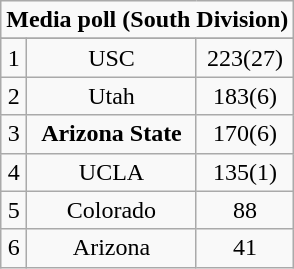<table class="wikitable" style="display: inline-table;">
<tr>
<td align="center" Colspan="3"><strong>Media poll (South Division)</strong></td>
</tr>
<tr align="center">
</tr>
<tr align="center">
<td>1</td>
<td>USC</td>
<td>223(27)</td>
</tr>
<tr align="center">
<td>2</td>
<td>Utah</td>
<td>183(6)</td>
</tr>
<tr align="center">
<td>3</td>
<td><strong>Arizona State</strong></td>
<td>170(6)</td>
</tr>
<tr align="center">
<td>4</td>
<td>UCLA</td>
<td>135(1)</td>
</tr>
<tr align="center">
<td>5</td>
<td>Colorado</td>
<td>88</td>
</tr>
<tr align="center">
<td>6</td>
<td>Arizona</td>
<td>41</td>
</tr>
</table>
